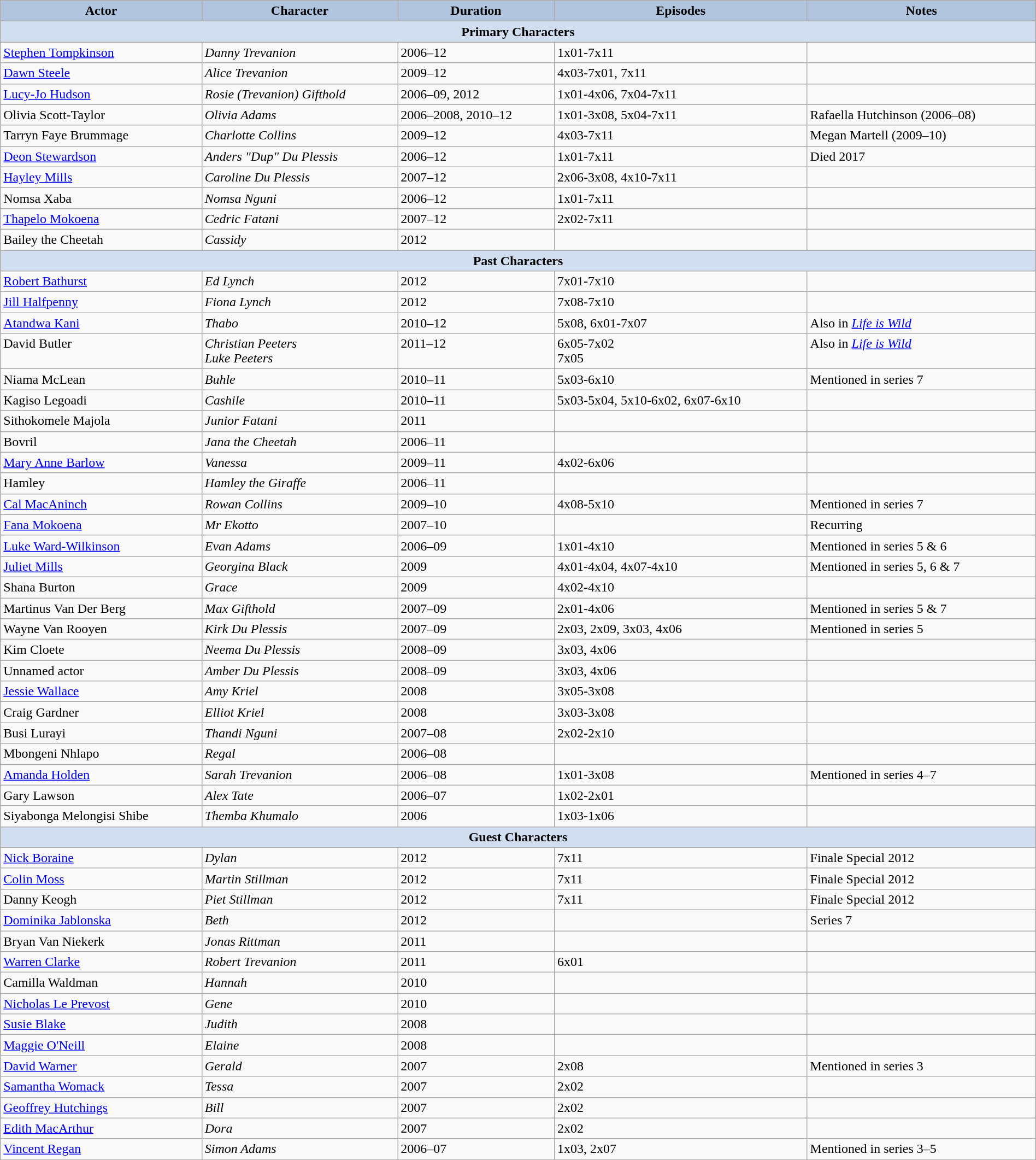<table class="wikitable" width="100%">
<tr>
<th style="background:#B0C4DE;">Actor</th>
<th style="background:#B0C4DE;">Character</th>
<th style="background:#B0C4DE;">Duration</th>
<th style="background:#B0C4DE;">Episodes</th>
<th style="background:#B0C4DE;">Notes</th>
</tr>
<tr>
<th style="background:#D1DEEF;" colspan="5">Primary Characters</th>
</tr>
<tr valign="top">
<td><a href='#'>Stephen Tompkinson</a></td>
<td><em>Danny Trevanion</em></td>
<td>2006–12</td>
<td>1x01-7x11</td>
<td></td>
</tr>
<tr valign="top">
<td><a href='#'>Dawn Steele</a></td>
<td><em>Alice Trevanion</em></td>
<td>2009–12</td>
<td>4x03-7x01, 7x11</td>
<td></td>
</tr>
<tr valign="top">
<td><a href='#'>Lucy-Jo Hudson</a></td>
<td><em>Rosie (Trevanion) Gifthold </em></td>
<td>2006–09, 2012</td>
<td>1x01-4x06, 7x04-7x11</td>
<td></td>
</tr>
<tr valign="top">
<td>Olivia Scott-Taylor</td>
<td><em>Olivia Adams</em></td>
<td>2006–2008, 2010–12</td>
<td>1x01-3x08, 5x04-7x11</td>
<td>Rafaella Hutchinson (2006–08)</td>
</tr>
<tr valign="top">
<td>Tarryn Faye Brummage</td>
<td><em>Charlotte Collins</em></td>
<td>2009–12</td>
<td>4x03-7x11</td>
<td>Megan Martell (2009–10)</td>
</tr>
<tr valign="top">
<td><a href='#'>Deon Stewardson</a></td>
<td><em>Anders "Dup" Du Plessis</em></td>
<td>2006–12</td>
<td>1x01-7x11</td>
<td>Died 2017</td>
</tr>
<tr valign="top">
<td><a href='#'>Hayley Mills</a></td>
<td><em>Caroline Du Plessis</em></td>
<td>2007–12</td>
<td>2x06-3x08, 4x10-7x11</td>
<td></td>
</tr>
<tr valign="top">
<td>Nomsa Xaba</td>
<td><em>Nomsa Nguni</em></td>
<td>2006–12</td>
<td>1x01-7x11</td>
<td></td>
</tr>
<tr valign="top">
<td><a href='#'>Thapelo Mokoena</a></td>
<td><em>Cedric Fatani</em></td>
<td>2007–12</td>
<td>2x02-7x11</td>
<td></td>
</tr>
<tr valign="top">
<td>Bailey the Cheetah</td>
<td><em>Cassidy</em></td>
<td>2012</td>
<td></td>
<td></td>
</tr>
<tr>
<th style="background:#D1DEEF;" colspan="5">Past Characters</th>
</tr>
<tr valign="top">
<td><a href='#'>Robert Bathurst</a></td>
<td><em>Ed Lynch</em></td>
<td>2012</td>
<td>7x01-7x10</td>
<td></td>
</tr>
<tr valign="top">
<td><a href='#'>Jill Halfpenny</a></td>
<td><em>Fiona Lynch</em></td>
<td>2012</td>
<td>7x08-7x10</td>
<td></td>
</tr>
<tr valign="top">
<td><a href='#'>Atandwa Kani</a></td>
<td><em>Thabo</em></td>
<td>2010–12</td>
<td>5x08, 6x01-7x07</td>
<td>Also in <em><a href='#'>Life is Wild</a></em></td>
</tr>
<tr valign="top">
<td David Butler (actor)>David Butler</td>
<td><em>Christian Peeters</em><br><em>Luke Peeters</em></td>
<td>2011–12</td>
<td>6x05-7x02<br>7x05</td>
<td>Also in <em><a href='#'>Life is Wild</a></em></td>
</tr>
<tr valign="top">
<td>Niama McLean</td>
<td><em>Buhle</em></td>
<td>2010–11</td>
<td>5x03-6x10</td>
<td>Mentioned in series 7</td>
</tr>
<tr valign="top">
<td>Kagiso Legoadi</td>
<td><em>Cashile</em></td>
<td>2010–11</td>
<td>5x03-5x04, 5x10-6x02, 6x07-6x10</td>
<td></td>
</tr>
<tr valign="top">
<td>Sithokomele Majola</td>
<td><em>Junior Fatani</em></td>
<td>2011</td>
<td></td>
<td></td>
</tr>
<tr valign="top">
<td>Bovril</td>
<td><em>Jana the Cheetah</em></td>
<td>2006–11</td>
<td></td>
<td></td>
</tr>
<tr valign="top">
<td><a href='#'>Mary Anne Barlow</a></td>
<td><em>Vanessa</em></td>
<td>2009–11</td>
<td>4x02-6x06</td>
<td></td>
</tr>
<tr valign="top">
<td>Hamley</td>
<td><em>Hamley the Giraffe</em></td>
<td>2006–11</td>
<td></td>
<td></td>
</tr>
<tr valign="top">
<td><a href='#'>Cal MacAninch</a></td>
<td><em>Rowan Collins</em></td>
<td>2009–10</td>
<td>4x08-5x10</td>
<td>Mentioned in series 7</td>
</tr>
<tr valign="top">
<td><a href='#'>Fana Mokoena</a></td>
<td><em>Mr Ekotto</em></td>
<td>2007–10</td>
<td></td>
<td>Recurring</td>
</tr>
<tr valign="top">
<td><a href='#'>Luke Ward-Wilkinson</a></td>
<td><em>Evan Adams</em></td>
<td>2006–09</td>
<td>1x01-4x10</td>
<td>Mentioned in series 5 & 6</td>
</tr>
<tr valign="top">
<td><a href='#'>Juliet Mills</a></td>
<td><em>Georgina Black</em></td>
<td>2009</td>
<td>4x01-4x04, 4x07-4x10</td>
<td>Mentioned in series 5, 6 & 7</td>
</tr>
<tr valign="top">
<td>Shana Burton</td>
<td><em>Grace</em></td>
<td>2009</td>
<td>4x02-4x10</td>
<td></td>
</tr>
<tr valign="top">
<td>Martinus Van Der Berg</td>
<td><em>Max Gifthold</em></td>
<td>2007–09</td>
<td>2x01-4x06</td>
<td>Mentioned in series 5 & 7</td>
</tr>
<tr valign="top">
<td>Wayne Van Rooyen</td>
<td><em>Kirk Du Plessis</em></td>
<td>2007–09</td>
<td>2x03, 2x09, 3x03, 4x06</td>
<td>Mentioned in series 5</td>
</tr>
<tr valign="top">
<td>Kim Cloete</td>
<td><em>Neema Du Plessis</em></td>
<td>2008–09</td>
<td>3x03, 4x06</td>
<td></td>
</tr>
<tr valign="top">
<td>Unnamed actor</td>
<td><em>Amber Du Plessis</em></td>
<td>2008–09</td>
<td>3x03, 4x06</td>
<td></td>
</tr>
<tr valign="top">
<td><a href='#'>Jessie Wallace</a></td>
<td><em>Amy Kriel</em></td>
<td>2008</td>
<td>3x05-3x08</td>
<td></td>
</tr>
<tr valign="top">
<td>Craig Gardner</td>
<td><em>Elliot Kriel</em></td>
<td>2008</td>
<td>3x03-3x08</td>
<td></td>
</tr>
<tr valign="top">
<td>Busi Lurayi</td>
<td><em>Thandi Nguni</em></td>
<td>2007–08</td>
<td>2x02-2x10</td>
<td></td>
</tr>
<tr valign="top">
<td>Mbongeni Nhlapo</td>
<td><em>Regal</em></td>
<td>2006–08</td>
<td></td>
<td></td>
</tr>
<tr valign="top">
<td><a href='#'>Amanda Holden</a></td>
<td><em>Sarah Trevanion </em></td>
<td>2006–08</td>
<td>1x01-3x08</td>
<td>Mentioned in series 4–7</td>
</tr>
<tr valign="top">
<td>Gary Lawson</td>
<td><em>Alex Tate</em></td>
<td>2006–07</td>
<td>1x02-2x01</td>
<td></td>
</tr>
<tr valign="top">
<td>Siyabonga Melongisi Shibe</td>
<td><em>Themba Khumalo</em></td>
<td>2006</td>
<td>1x03-1x06</td>
<td></td>
</tr>
<tr>
<th style="background:#D1DEEF;" colspan="5">Guest Characters</th>
</tr>
<tr valign="top">
<td><a href='#'>Nick Boraine</a></td>
<td><em>Dylan</em></td>
<td>2012</td>
<td>7x11</td>
<td>Finale Special 2012</td>
</tr>
<tr valign="top">
<td><a href='#'>Colin Moss</a></td>
<td><em>Martin Stillman</em></td>
<td>2012</td>
<td>7x11</td>
<td>Finale Special 2012</td>
</tr>
<tr valign="top">
<td>Danny Keogh</td>
<td><em>Piet Stillman</em></td>
<td>2012</td>
<td>7x11</td>
<td>Finale Special 2012</td>
</tr>
<tr valign="top">
<td><a href='#'>Dominika Jablonska</a></td>
<td><em>Beth</em></td>
<td>2012</td>
<td></td>
<td>Series 7</td>
</tr>
<tr valign="top">
<td>Bryan Van Niekerk</td>
<td><em>Jonas Rittman</em></td>
<td>2011</td>
<td></td>
<td></td>
</tr>
<tr valign="top">
<td><a href='#'>Warren Clarke</a></td>
<td><em>Robert Trevanion</em></td>
<td>2011</td>
<td>6x01</td>
<td></td>
</tr>
<tr valign="top">
<td>Camilla Waldman</td>
<td><em>Hannah</em></td>
<td>2010</td>
<td></td>
<td></td>
</tr>
<tr valign="top">
<td><a href='#'>Nicholas Le Prevost</a></td>
<td><em>Gene</em></td>
<td>2010</td>
<td></td>
<td></td>
</tr>
<tr valign="top">
<td><a href='#'>Susie Blake</a></td>
<td><em>Judith</em></td>
<td>2008</td>
<td></td>
<td></td>
</tr>
<tr valign="top">
<td><a href='#'>Maggie O'Neill</a></td>
<td><em>Elaine</em></td>
<td>2008</td>
<td></td>
<td></td>
</tr>
<tr valign="top">
<td><a href='#'>David Warner</a></td>
<td><em>Gerald</em></td>
<td>2007</td>
<td>2x08</td>
<td>Mentioned in series 3</td>
</tr>
<tr valign="top">
<td><a href='#'>Samantha Womack</a></td>
<td><em>Tessa</em></td>
<td>2007</td>
<td>2x02</td>
<td></td>
</tr>
<tr valign="top">
<td><a href='#'>Geoffrey Hutchings</a></td>
<td><em>Bill</em></td>
<td>2007</td>
<td>2x02</td>
<td></td>
</tr>
<tr valign="top">
<td><a href='#'>Edith MacArthur</a></td>
<td><em>Dora</em></td>
<td>2007</td>
<td>2x02</td>
<td></td>
</tr>
<tr valign="top">
<td><a href='#'>Vincent Regan</a></td>
<td><em>Simon Adams</em></td>
<td>2006–07</td>
<td>1x03, 2x07</td>
<td>Mentioned in series 3–5</td>
</tr>
</table>
